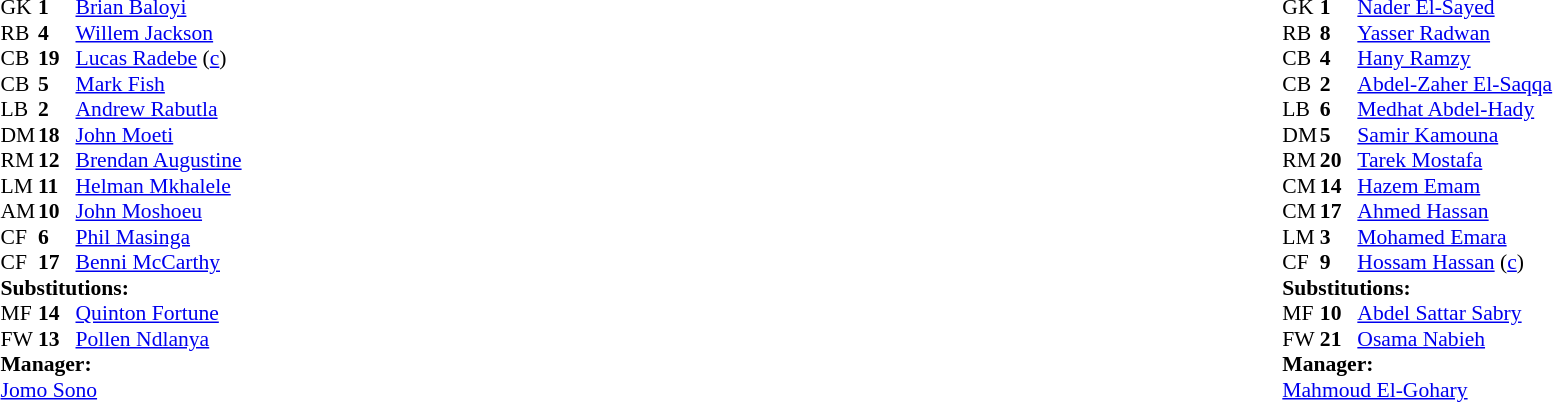<table width="100%">
<tr>
<td valign="top" width="50%"><br><table style="font-size: 90%" cellspacing="0" cellpadding="0">
<tr>
<th width="25"></th>
<th width="25"></th>
</tr>
<tr>
<td>GK</td>
<td><strong>1</strong></td>
<td><a href='#'>Brian Baloyi</a></td>
</tr>
<tr>
<td>RB</td>
<td><strong>4</strong></td>
<td><a href='#'>Willem Jackson</a></td>
</tr>
<tr>
<td>CB</td>
<td><strong>19</strong></td>
<td><a href='#'>Lucas Radebe</a> (<a href='#'>c</a>)</td>
<td></td>
</tr>
<tr>
<td>CB</td>
<td><strong>5</strong></td>
<td><a href='#'>Mark Fish</a></td>
</tr>
<tr>
<td>LB</td>
<td><strong>2</strong></td>
<td><a href='#'>Andrew Rabutla</a></td>
</tr>
<tr>
<td>DM</td>
<td><strong>18</strong></td>
<td><a href='#'>John Moeti</a></td>
<td></td>
</tr>
<tr>
<td>RM</td>
<td><strong>12</strong></td>
<td><a href='#'>Brendan Augustine</a></td>
<td></td>
<td></td>
</tr>
<tr>
<td>LM</td>
<td><strong>11</strong></td>
<td><a href='#'>Helman Mkhalele</a></td>
<td></td>
</tr>
<tr>
<td>AM</td>
<td><strong>10</strong></td>
<td><a href='#'>John Moshoeu</a></td>
</tr>
<tr>
<td>CF</td>
<td><strong>6</strong></td>
<td><a href='#'>Phil Masinga</a></td>
<td></td>
<td></td>
</tr>
<tr>
<td>CF</td>
<td><strong>17</strong></td>
<td><a href='#'>Benni McCarthy</a></td>
</tr>
<tr>
<td colspan=3><strong>Substitutions:</strong></td>
</tr>
<tr>
<td>MF</td>
<td><strong>14</strong></td>
<td><a href='#'>Quinton Fortune</a></td>
<td></td>
<td></td>
</tr>
<tr>
<td>FW</td>
<td><strong>13</strong></td>
<td><a href='#'>Pollen Ndlanya</a></td>
<td></td>
<td></td>
</tr>
<tr>
<td colspan=3><strong>Manager:</strong></td>
</tr>
<tr>
<td colspan=3><a href='#'>Jomo Sono</a></td>
</tr>
</table>
</td>
<td valign="top" width="50%"><br><table style="font-size: 90%" cellspacing="0" cellpadding="0" align="center">
<tr>
<th width=25></th>
<th width=25></th>
</tr>
<tr>
<td>GK</td>
<td><strong>1</strong></td>
<td><a href='#'>Nader El-Sayed</a></td>
</tr>
<tr>
<td>RB</td>
<td><strong>8</strong></td>
<td><a href='#'>Yasser Radwan</a></td>
</tr>
<tr>
<td>CB</td>
<td><strong>4</strong></td>
<td><a href='#'>Hany Ramzy</a></td>
</tr>
<tr>
<td>CB</td>
<td><strong>2</strong></td>
<td><a href='#'>Abdel-Zaher El-Saqqa</a></td>
</tr>
<tr>
<td>LB</td>
<td><strong>6</strong></td>
<td><a href='#'>Medhat Abdel-Hady</a></td>
</tr>
<tr>
<td>DM</td>
<td><strong>5</strong></td>
<td><a href='#'>Samir Kamouna</a></td>
<td></td>
</tr>
<tr>
<td>RM</td>
<td><strong>20</strong></td>
<td><a href='#'>Tarek Mostafa</a></td>
<td></td>
<td></td>
</tr>
<tr>
<td>CM</td>
<td><strong>14</strong></td>
<td><a href='#'>Hazem Emam</a></td>
<td></td>
<td></td>
</tr>
<tr>
<td>CM</td>
<td><strong>17</strong></td>
<td><a href='#'>Ahmed Hassan</a></td>
<td></td>
</tr>
<tr>
<td>LM</td>
<td><strong>3</strong></td>
<td><a href='#'>Mohamed Emara</a></td>
</tr>
<tr>
<td>CF</td>
<td><strong>9</strong></td>
<td><a href='#'>Hossam Hassan</a> (<a href='#'>c</a>)</td>
</tr>
<tr>
<td colspan=3><strong>Substitutions:</strong></td>
</tr>
<tr>
<td>MF</td>
<td><strong>10</strong></td>
<td><a href='#'>Abdel Sattar Sabry</a></td>
<td></td>
<td></td>
</tr>
<tr>
<td>FW</td>
<td><strong>21</strong></td>
<td><a href='#'>Osama Nabieh</a></td>
<td></td>
<td></td>
</tr>
<tr>
<td colspan=3><strong>Manager:</strong></td>
</tr>
<tr>
<td colspan=3><a href='#'>Mahmoud El-Gohary</a></td>
</tr>
</table>
</td>
</tr>
</table>
